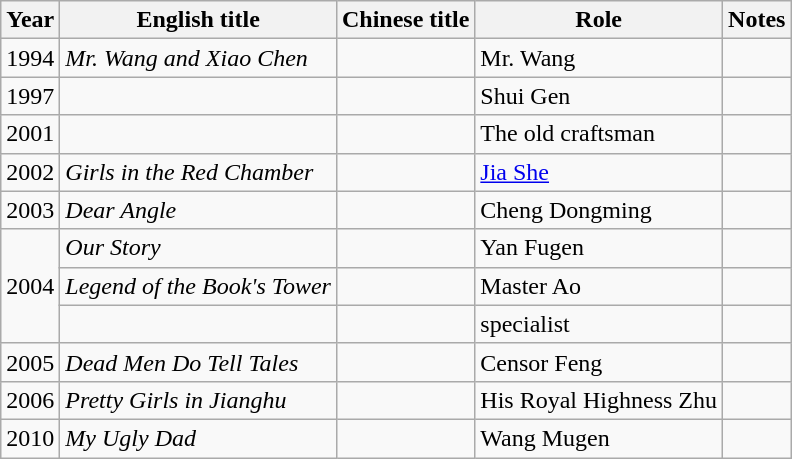<table class="wikitable">
<tr>
<th>Year</th>
<th>English title</th>
<th>Chinese title</th>
<th>Role</th>
<th>Notes</th>
</tr>
<tr>
<td>1994</td>
<td><em>Mr. Wang and Xiao Chen</em></td>
<td></td>
<td>Mr. Wang</td>
<td></td>
</tr>
<tr>
<td>1997</td>
<td></td>
<td></td>
<td>Shui Gen</td>
<td></td>
</tr>
<tr>
<td>2001</td>
<td></td>
<td></td>
<td>The old craftsman</td>
<td></td>
</tr>
<tr>
<td>2002</td>
<td><em>Girls in the Red Chamber</em></td>
<td></td>
<td><a href='#'>Jia She</a></td>
<td></td>
</tr>
<tr>
<td>2003</td>
<td><em>Dear Angle</em></td>
<td></td>
<td>Cheng Dongming</td>
<td></td>
</tr>
<tr>
<td rowspan=3>2004</td>
<td><em>Our Story</em></td>
<td></td>
<td>Yan Fugen</td>
<td></td>
</tr>
<tr>
<td><em>Legend of the Book's Tower</em></td>
<td></td>
<td>Master Ao</td>
<td></td>
</tr>
<tr>
<td></td>
<td></td>
<td>specialist</td>
<td></td>
</tr>
<tr>
<td>2005</td>
<td><em>Dead Men Do Tell Tales</em></td>
<td></td>
<td>Censor Feng</td>
<td></td>
</tr>
<tr>
<td>2006</td>
<td><em>Pretty Girls in Jianghu</em></td>
<td></td>
<td>His Royal Highness Zhu</td>
<td></td>
</tr>
<tr>
<td>2010</td>
<td><em>My Ugly Dad</em></td>
<td></td>
<td>Wang Mugen</td>
<td></td>
</tr>
</table>
